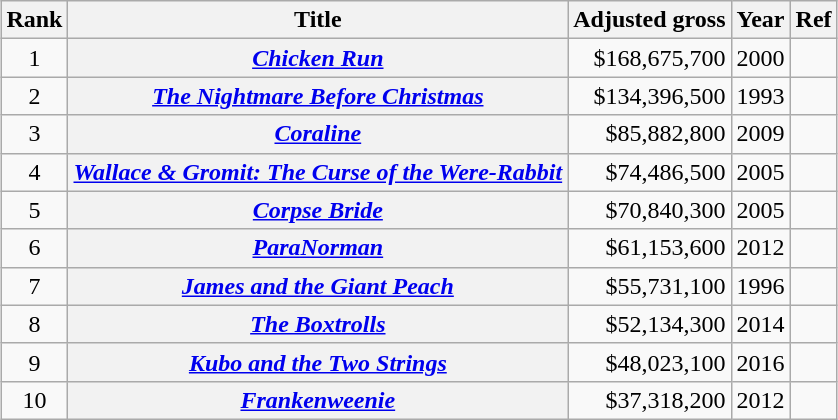<table class="wikitable sortable plainrowheaders"  style="margin:auto; margin:auto;">
<tr>
<th scope="col">Rank</th>
<th scope="col">Title</th>
<th scope="col">Adjusted gross</th>
<th scope="col">Year</th>
<th scope="col" class="unsortable">Ref</th>
</tr>
<tr>
<td style="text-align:center;">1</td>
<th scope="row"><em><a href='#'>Chicken Run</a></em></th>
<td align="right">$168,675,700</td>
<td style="text-align:center;">2000</td>
<td style="text-align:center;"></td>
</tr>
<tr>
<td style="text-align:center;">2</td>
<th scope="row"><em><a href='#'>The Nightmare Before Christmas</a></em></th>
<td align="right">$134,396,500</td>
<td style="text-align:center;">1993</td>
<td style="text-align:center;"></td>
</tr>
<tr>
<td style="text-align:center;">3</td>
<th scope="row"><em><a href='#'>Coraline</a></em></th>
<td align="right">$85,882,800</td>
<td style="text-align:center;">2009</td>
<td style="text-align:center;"></td>
</tr>
<tr>
<td style="text-align:center;">4</td>
<th scope="row"><em><a href='#'>Wallace & Gromit: The Curse of the Were-Rabbit</a></em></th>
<td align="right">$74,486,500</td>
<td style="text-align:center;">2005</td>
<td style="text-align:center;"></td>
</tr>
<tr>
<td style="text-align:center;">5</td>
<th scope="row"><em><a href='#'>Corpse Bride</a></em></th>
<td align="right">$70,840,300</td>
<td style="text-align:center;">2005</td>
<td style="text-align:center;"></td>
</tr>
<tr>
<td style="text-align:center;">6</td>
<th scope="row"><em><a href='#'>ParaNorman</a></em></th>
<td align="right">$61,153,600</td>
<td style="text-align:center;">2012</td>
<td style="text-align:center;"></td>
</tr>
<tr>
<td style="text-align:center;">7</td>
<th scope="row"><em><a href='#'>James and the Giant Peach</a></em></th>
<td align="right">$55,731,100</td>
<td style="text-align:center;">1996</td>
<td style="text-align:center;"></td>
</tr>
<tr>
<td style="text-align:center;">8</td>
<th scope="row"><em><a href='#'>The Boxtrolls</a></em></th>
<td align="right">$52,134,300</td>
<td style="text-align:center;">2014</td>
<td style="text-align:center;"></td>
</tr>
<tr>
<td style="text-align:center;">9</td>
<th scope="row"><em><a href='#'>Kubo and the Two Strings</a></em></th>
<td align="right">$48,023,100</td>
<td style="text-align:center;">2016</td>
<td style="text-align:center;"></td>
</tr>
<tr>
<td style="text-align:center;">10</td>
<th scope="row"><em><a href='#'>Frankenweenie</a></em></th>
<td align="right">$37,318,200</td>
<td style="text-align:center;">2012</td>
<td style="text-align:center;"></td>
</tr>
</table>
